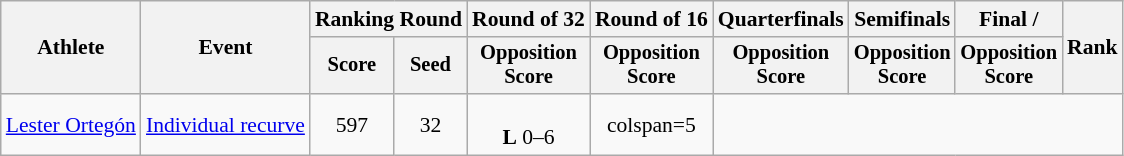<table class="wikitable" style="font-size:90%">
<tr>
<th rowspan="2">Athlete</th>
<th rowspan="2">Event</th>
<th colspan="2">Ranking Round</th>
<th>Round of 32</th>
<th>Round of 16</th>
<th>Quarterfinals</th>
<th>Semifinals</th>
<th>Final / </th>
<th rowspan="2">Rank</th>
</tr>
<tr style="font-size:95%">
<th>Score</th>
<th>Seed</th>
<th>Opposition<br>Score</th>
<th>Opposition<br>Score</th>
<th>Opposition<br>Score</th>
<th>Opposition<br>Score</th>
<th>Opposition<br>Score</th>
</tr>
<tr align=center>
<td align=left><a href='#'>Lester Ortegón</a></td>
<td align=left><a href='#'>Individual recurve</a></td>
<td>597</td>
<td>32</td>
<td><br><strong>L</strong> 0–6</td>
<td>colspan=5 </td>
</tr>
</table>
